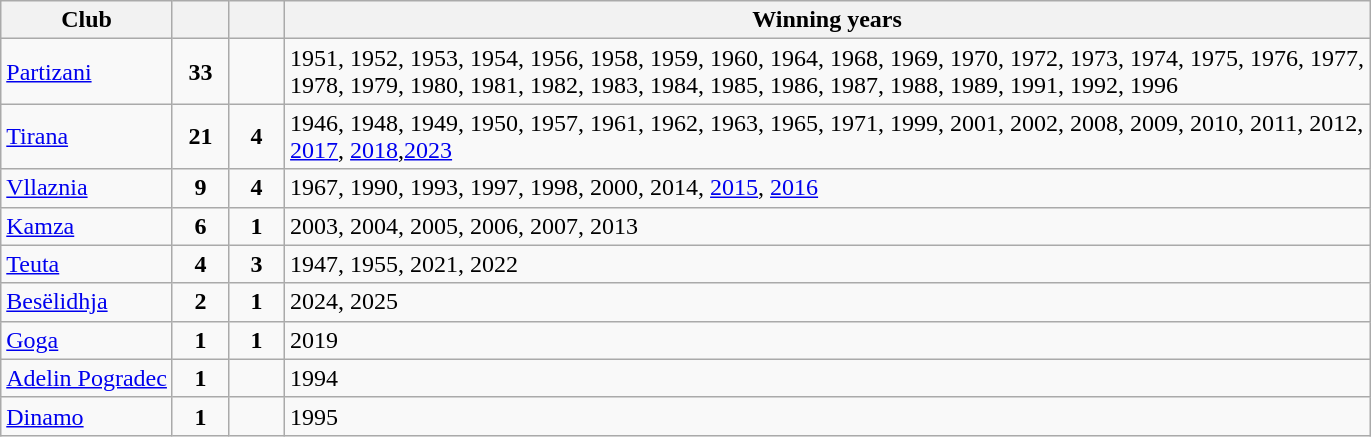<table class="wikitable">
<tr>
<th>Club</th>
<th width=30></th>
<th width=30></th>
<th>Winning years</th>
</tr>
<tr>
<td><a href='#'>Partizani</a></td>
<td align=center><strong>33</strong></td>
<td align=center></td>
<td>1951, 1952, 1953, 1954, 1956, 1958, 1959, 1960, 1964, 1968, 1969, 1970, 1972, 1973, 1974, 1975, 1976, 1977,<br>1978, 1979, 1980, 1981, 1982, 1983, 1984, 1985, 1986, 1987, 1988, 1989, 1991, 1992, 1996</td>
</tr>
<tr>
<td><a href='#'>Tirana</a></td>
<td align=center><strong>21</strong></td>
<td align=center><strong>4</strong></td>
<td>1946, 1948, 1949, 1950, 1957, 1961, 1962, 1963, 1965, 1971, 1999, 2001, 2002, 2008, 2009, 2010, 2011, 2012,<br><a href='#'>2017</a>, <a href='#'>2018</a>,<a href='#'>2023</a></td>
</tr>
<tr>
<td><a href='#'>Vllaznia</a></td>
<td align=center><strong>9</strong></td>
<td align=center><strong>4</strong></td>
<td>1967, 1990, 1993, 1997, 1998, 2000, 2014, <a href='#'>2015</a>, <a href='#'>2016</a></td>
</tr>
<tr>
<td><a href='#'>Kamza</a></td>
<td align=center><strong>6</strong></td>
<td align=center><strong>1</strong></td>
<td>2003, 2004, 2005, 2006, 2007, 2013</td>
</tr>
<tr>
<td><a href='#'>Teuta</a></td>
<td align=center><strong>4</strong></td>
<td align=center><strong>3</strong></td>
<td>1947, 1955, 2021, 2022</td>
</tr>
<tr>
<td><a href='#'>Besëlidhja</a></td>
<td align=center><strong>2</strong></td>
<td align=center><strong>1</strong></td>
<td>2024, 2025</td>
</tr>
<tr>
<td><a href='#'>Goga</a></td>
<td align=center><strong>1</strong></td>
<td align=center><strong>1</strong></td>
<td>2019</td>
</tr>
<tr>
<td><a href='#'>Adelin Pogradec</a></td>
<td align=center><strong>1</strong></td>
<td align=center></td>
<td>1994</td>
</tr>
<tr>
<td><a href='#'>Dinamo</a></td>
<td align=center><strong>1</strong></td>
<td align=center></td>
<td>1995</td>
</tr>
</table>
